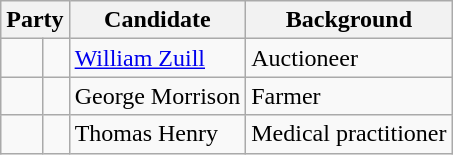<table class="wikitable">
<tr>
<th colspan="2">Party</th>
<th>Candidate</th>
<th>Background</th>
</tr>
<tr>
<td> </td>
<td></td>
<td><a href='#'>William Zuill</a></td>
<td>Auctioneer</td>
</tr>
<tr>
<td> </td>
<td></td>
<td>George Morrison</td>
<td>Farmer</td>
</tr>
<tr>
<td> </td>
<td></td>
<td>Thomas Henry</td>
<td>Medical practitioner</td>
</tr>
</table>
